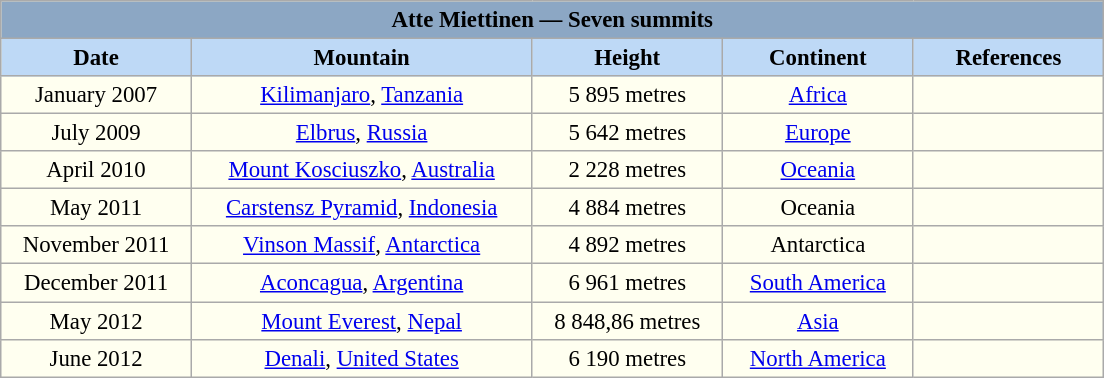<table class="wikitable" style="font-size:95%; text-align:center; background:#FFFFF0">
<tr>
<td style="background:#8CA7C4;" colspan=5><strong>Atte Miettinen — Seven summits</strong></td>
</tr>
<tr>
<th width=120 style=background:#BED9F6>Date</th>
<th width=220 style=background:#BED9F6>Mountain</th>
<th width=120 style=background:#BED9F6>Height</th>
<th width=120 style=background:#BED9F6>Continent</th>
<th width=120 style=background:#BED9F6>References</th>
</tr>
<tr>
<td>January 2007</td>
<td><a href='#'>Kilimanjaro</a>, <a href='#'>Tanzania</a></td>
<td>5 895 metres</td>
<td><a href='#'>Africa</a></td>
<td></td>
</tr>
<tr>
<td>July 2009</td>
<td><a href='#'>Elbrus</a>, <a href='#'>Russia</a></td>
<td>5 642 metres</td>
<td><a href='#'>Europe</a></td>
<td></td>
</tr>
<tr>
<td>April 2010</td>
<td><a href='#'>Mount Kosciuszko</a>, <a href='#'>Australia</a></td>
<td>2 228 metres</td>
<td><a href='#'>Oceania</a></td>
<td></td>
</tr>
<tr>
<td>May 2011</td>
<td><a href='#'>Carstensz Pyramid</a>, <a href='#'>Indonesia</a></td>
<td>4 884 metres</td>
<td>Oceania</td>
<td></td>
</tr>
<tr>
<td>November 2011</td>
<td><a href='#'>Vinson Massif</a>, <a href='#'>Antarctica</a></td>
<td>4 892 metres</td>
<td>Antarctica</td>
<td></td>
</tr>
<tr>
<td>December 2011</td>
<td><a href='#'>Aconcagua</a>, <a href='#'>Argentina</a></td>
<td>6 961 metres</td>
<td><a href='#'>South America</a></td>
<td></td>
</tr>
<tr>
<td>May 2012</td>
<td><a href='#'>Mount Everest</a>, <a href='#'>Nepal</a></td>
<td>8 848,86 metres</td>
<td><a href='#'>Asia</a></td>
<td></td>
</tr>
<tr>
<td>June 2012</td>
<td><a href='#'>Denali</a>, <a href='#'>United States</a></td>
<td>6 190 metres</td>
<td><a href='#'>North America</a></td>
<td></td>
</tr>
</table>
